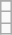<table class = "wikitable" style = "border: 1px solid darkgray; float:right; ">
<tr border = "0">
</tr>
<tr>
<td></td>
</tr>
<tr>
<td></td>
</tr>
<tr>
<td></td>
</tr>
</table>
